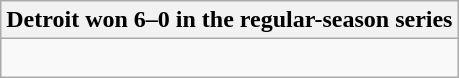<table class="wikitable collapsible collapsed">
<tr>
<th>Detroit won 6–0 in the regular-season series</th>
</tr>
<tr>
<td><br>




</td>
</tr>
</table>
